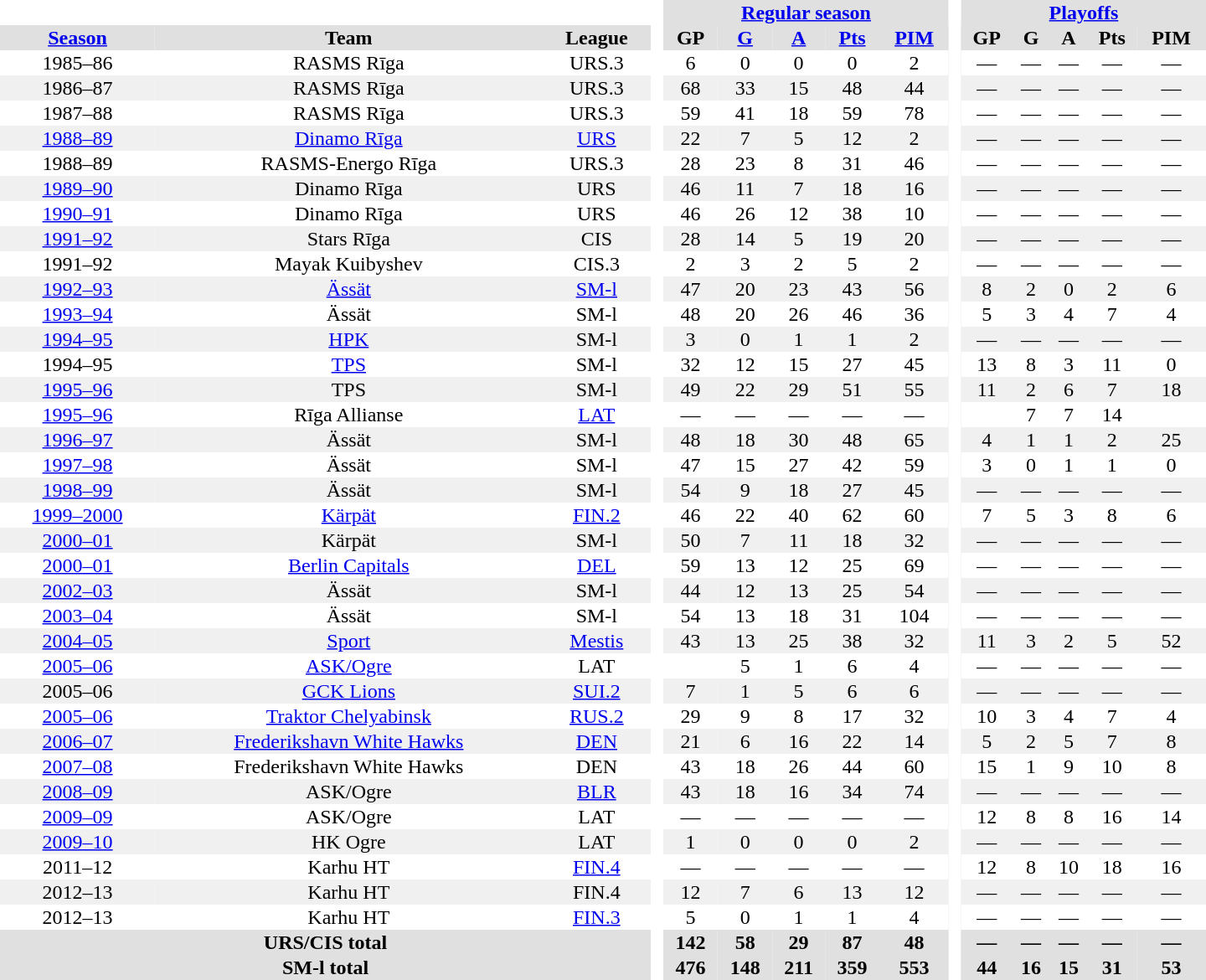<table border="0" cellpadding="1" cellspacing="0" style="text-align:center; width:60em">
<tr bgcolor="#e0e0e0">
<th colspan="3" bgcolor="#ffffff"> </th>
<th rowspan="99" bgcolor="#ffffff"> </th>
<th colspan="5"><a href='#'>Regular season</a></th>
<th rowspan="99" bgcolor="#ffffff"> </th>
<th colspan="5"><a href='#'>Playoffs</a></th>
</tr>
<tr bgcolor="#e0e0e0">
<th><a href='#'>Season</a></th>
<th>Team</th>
<th>League</th>
<th>GP</th>
<th><a href='#'>G</a></th>
<th><a href='#'>A</a></th>
<th><a href='#'>Pts</a></th>
<th><a href='#'>PIM</a></th>
<th>GP</th>
<th>G</th>
<th>A</th>
<th>Pts</th>
<th>PIM</th>
</tr>
<tr>
<td>1985–86</td>
<td>RASMS Rīga</td>
<td>URS.3</td>
<td>6</td>
<td>0</td>
<td>0</td>
<td>0</td>
<td>2</td>
<td>—</td>
<td>—</td>
<td>—</td>
<td>—</td>
<td>—</td>
</tr>
<tr bgcolor="#f0f0f0">
<td>1986–87</td>
<td>RASMS Rīga</td>
<td>URS.3</td>
<td>68</td>
<td>33</td>
<td>15</td>
<td>48</td>
<td>44</td>
<td>—</td>
<td>—</td>
<td>—</td>
<td>—</td>
<td>—</td>
</tr>
<tr>
<td>1987–88</td>
<td>RASMS Rīga</td>
<td>URS.3</td>
<td>59</td>
<td>41</td>
<td>18</td>
<td>59</td>
<td>78</td>
<td>—</td>
<td>—</td>
<td>—</td>
<td>—</td>
<td>—</td>
</tr>
<tr bgcolor="#f0f0f0">
<td><a href='#'>1988–89</a></td>
<td><a href='#'>Dinamo Rīga</a></td>
<td><a href='#'>URS</a></td>
<td>22</td>
<td>7</td>
<td>5</td>
<td>12</td>
<td>2</td>
<td>—</td>
<td>—</td>
<td>—</td>
<td>—</td>
<td>—</td>
</tr>
<tr>
<td>1988–89</td>
<td>RASMS-Energo Rīga</td>
<td>URS.3</td>
<td>28</td>
<td>23</td>
<td>8</td>
<td>31</td>
<td>46</td>
<td>—</td>
<td>—</td>
<td>—</td>
<td>—</td>
<td>—</td>
</tr>
<tr bgcolor="#f0f0f0">
<td><a href='#'>1989–90</a></td>
<td>Dinamo Rīga</td>
<td>URS</td>
<td>46</td>
<td>11</td>
<td>7</td>
<td>18</td>
<td>16</td>
<td>—</td>
<td>—</td>
<td>—</td>
<td>—</td>
<td>—</td>
</tr>
<tr>
<td><a href='#'>1990–91</a></td>
<td>Dinamo Rīga</td>
<td>URS</td>
<td>46</td>
<td>26</td>
<td>12</td>
<td>38</td>
<td>10</td>
<td>—</td>
<td>—</td>
<td>—</td>
<td>—</td>
<td>—</td>
</tr>
<tr bgcolor="#f0f0f0">
<td><a href='#'>1991–92</a></td>
<td>Stars Rīga</td>
<td>CIS</td>
<td>28</td>
<td>14</td>
<td>5</td>
<td>19</td>
<td>20</td>
<td>—</td>
<td>—</td>
<td>—</td>
<td>—</td>
<td>—</td>
</tr>
<tr>
<td>1991–92</td>
<td>Mayak Kuibyshev</td>
<td>CIS.3</td>
<td>2</td>
<td>3</td>
<td>2</td>
<td>5</td>
<td>2</td>
<td>—</td>
<td>—</td>
<td>—</td>
<td>—</td>
<td>—</td>
</tr>
<tr bgcolor="#f0f0f0">
<td><a href='#'>1992–93</a></td>
<td><a href='#'>Ässät</a></td>
<td><a href='#'>SM-l</a></td>
<td>47</td>
<td>20</td>
<td>23</td>
<td>43</td>
<td>56</td>
<td>8</td>
<td>2</td>
<td>0</td>
<td>2</td>
<td>6</td>
</tr>
<tr>
<td><a href='#'>1993–94</a></td>
<td>Ässät</td>
<td>SM-l</td>
<td>48</td>
<td>20</td>
<td>26</td>
<td>46</td>
<td>36</td>
<td>5</td>
<td>3</td>
<td>4</td>
<td>7</td>
<td>4</td>
</tr>
<tr bgcolor="#f0f0f0">
<td><a href='#'>1994–95</a></td>
<td><a href='#'>HPK</a></td>
<td>SM-l</td>
<td>3</td>
<td>0</td>
<td>1</td>
<td>1</td>
<td>2</td>
<td>—</td>
<td>—</td>
<td>—</td>
<td>—</td>
<td>—</td>
</tr>
<tr>
<td>1994–95</td>
<td><a href='#'>TPS</a></td>
<td>SM-l</td>
<td>32</td>
<td>12</td>
<td>15</td>
<td>27</td>
<td>45</td>
<td>13</td>
<td>8</td>
<td>3</td>
<td>11</td>
<td>0</td>
</tr>
<tr bgcolor="#f0f0f0">
<td><a href='#'>1995–96</a></td>
<td>TPS</td>
<td>SM-l</td>
<td>49</td>
<td>22</td>
<td>29</td>
<td>51</td>
<td>55</td>
<td>11</td>
<td>2</td>
<td>6</td>
<td>7</td>
<td>18</td>
</tr>
<tr>
<td><a href='#'>1995–96</a></td>
<td>Rīga Allianse</td>
<td><a href='#'>LAT</a></td>
<td>—</td>
<td>—</td>
<td>—</td>
<td>—</td>
<td>—</td>
<td></td>
<td>7</td>
<td>7</td>
<td>14</td>
<td></td>
</tr>
<tr bgcolor="#f0f0f0">
<td><a href='#'>1996–97</a></td>
<td>Ässät</td>
<td>SM-l</td>
<td>48</td>
<td>18</td>
<td>30</td>
<td>48</td>
<td>65</td>
<td>4</td>
<td>1</td>
<td>1</td>
<td>2</td>
<td>25</td>
</tr>
<tr>
<td><a href='#'>1997–98</a></td>
<td>Ässät</td>
<td>SM-l</td>
<td>47</td>
<td>15</td>
<td>27</td>
<td>42</td>
<td>59</td>
<td>3</td>
<td>0</td>
<td>1</td>
<td>1</td>
<td>0</td>
</tr>
<tr bgcolor="#f0f0f0">
<td><a href='#'>1998–99</a></td>
<td>Ässät</td>
<td>SM-l</td>
<td>54</td>
<td>9</td>
<td>18</td>
<td>27</td>
<td>45</td>
<td>—</td>
<td>—</td>
<td>—</td>
<td>—</td>
<td>—</td>
</tr>
<tr>
<td><a href='#'>1999–2000</a></td>
<td><a href='#'>Kärpät</a></td>
<td><a href='#'>FIN.2</a></td>
<td>46</td>
<td>22</td>
<td>40</td>
<td>62</td>
<td>60</td>
<td>7</td>
<td>5</td>
<td>3</td>
<td>8</td>
<td>6</td>
</tr>
<tr bgcolor="#f0f0f0">
<td><a href='#'>2000–01</a></td>
<td>Kärpät</td>
<td>SM-l</td>
<td>50</td>
<td>7</td>
<td>11</td>
<td>18</td>
<td>32</td>
<td>—</td>
<td>—</td>
<td>—</td>
<td>—</td>
<td>—</td>
</tr>
<tr>
<td><a href='#'>2000–01</a></td>
<td><a href='#'>Berlin Capitals</a></td>
<td><a href='#'>DEL</a></td>
<td>59</td>
<td>13</td>
<td>12</td>
<td>25</td>
<td>69</td>
<td>—</td>
<td>—</td>
<td>—</td>
<td>—</td>
<td>—</td>
</tr>
<tr bgcolor="#f0f0f0">
<td><a href='#'>2002–03</a></td>
<td>Ässät</td>
<td>SM-l</td>
<td>44</td>
<td>12</td>
<td>13</td>
<td>25</td>
<td>54</td>
<td>—</td>
<td>—</td>
<td>—</td>
<td>—</td>
<td>—</td>
</tr>
<tr>
<td><a href='#'>2003–04</a></td>
<td>Ässät</td>
<td>SM-l</td>
<td>54</td>
<td>13</td>
<td>18</td>
<td>31</td>
<td>104</td>
<td>—</td>
<td>—</td>
<td>—</td>
<td>—</td>
<td>—</td>
</tr>
<tr bgcolor="#f0f0f0">
<td><a href='#'>2004–05</a></td>
<td><a href='#'>Sport</a></td>
<td><a href='#'>Mestis</a></td>
<td>43</td>
<td>13</td>
<td>25</td>
<td>38</td>
<td>32</td>
<td>11</td>
<td>3</td>
<td>2</td>
<td>5</td>
<td>52</td>
</tr>
<tr>
<td><a href='#'>2005–06</a></td>
<td><a href='#'>ASK/Ogre</a></td>
<td>LAT</td>
<td></td>
<td>5</td>
<td>1</td>
<td>6</td>
<td>4</td>
<td>—</td>
<td>—</td>
<td>—</td>
<td>—</td>
<td>—</td>
</tr>
<tr bgcolor="#f0f0f0">
<td>2005–06</td>
<td><a href='#'>GCK Lions</a></td>
<td><a href='#'>SUI.2</a></td>
<td>7</td>
<td>1</td>
<td>5</td>
<td>6</td>
<td>6</td>
<td>—</td>
<td>—</td>
<td>—</td>
<td>—</td>
<td>—</td>
</tr>
<tr>
<td><a href='#'>2005–06</a></td>
<td><a href='#'>Traktor Chelyabinsk</a></td>
<td><a href='#'>RUS.2</a></td>
<td>29</td>
<td>9</td>
<td>8</td>
<td>17</td>
<td>32</td>
<td>10</td>
<td>3</td>
<td>4</td>
<td>7</td>
<td>4</td>
</tr>
<tr bgcolor="#f0f0f0">
<td><a href='#'>2006–07</a></td>
<td><a href='#'>Frederikshavn White Hawks</a></td>
<td><a href='#'>DEN</a></td>
<td>21</td>
<td>6</td>
<td>16</td>
<td>22</td>
<td>14</td>
<td>5</td>
<td>2</td>
<td>5</td>
<td>7</td>
<td>8</td>
</tr>
<tr>
<td><a href='#'>2007–08</a></td>
<td>Frederikshavn White Hawks</td>
<td>DEN</td>
<td>43</td>
<td>18</td>
<td>26</td>
<td>44</td>
<td>60</td>
<td>15</td>
<td>1</td>
<td>9</td>
<td>10</td>
<td>8</td>
</tr>
<tr bgcolor="#f0f0f0">
<td><a href='#'>2008–09</a></td>
<td>ASK/Ogre</td>
<td><a href='#'>BLR</a></td>
<td>43</td>
<td>18</td>
<td>16</td>
<td>34</td>
<td>74</td>
<td>—</td>
<td>—</td>
<td>—</td>
<td>—</td>
<td>—</td>
</tr>
<tr>
<td><a href='#'>2009–09</a></td>
<td>ASK/Ogre</td>
<td>LAT</td>
<td>—</td>
<td>—</td>
<td>—</td>
<td>—</td>
<td>—</td>
<td>12</td>
<td>8</td>
<td>8</td>
<td>16</td>
<td>14</td>
</tr>
<tr bgcolor="#f0f0f0">
<td><a href='#'>2009–10</a></td>
<td>HK Ogre</td>
<td>LAT</td>
<td>1</td>
<td>0</td>
<td>0</td>
<td>0</td>
<td>2</td>
<td>—</td>
<td>—</td>
<td>—</td>
<td>—</td>
<td>—</td>
</tr>
<tr>
<td>2011–12</td>
<td>Karhu HT</td>
<td><a href='#'>FIN.4</a></td>
<td>—</td>
<td>—</td>
<td>—</td>
<td>—</td>
<td>—</td>
<td>12</td>
<td>8</td>
<td>10</td>
<td>18</td>
<td>16</td>
</tr>
<tr bgcolor="#f0f0f0">
<td>2012–13</td>
<td>Karhu HT</td>
<td>FIN.4</td>
<td>12</td>
<td>7</td>
<td>6</td>
<td>13</td>
<td>12</td>
<td>—</td>
<td>—</td>
<td>—</td>
<td>—</td>
<td>—</td>
</tr>
<tr>
<td>2012–13</td>
<td>Karhu HT</td>
<td><a href='#'>FIN.3</a></td>
<td>5</td>
<td>0</td>
<td>1</td>
<td>1</td>
<td>4</td>
<td>—</td>
<td>—</td>
<td>—</td>
<td>—</td>
<td>—</td>
</tr>
<tr bgcolor="#e0e0e0">
<th colspan="3">URS/CIS total</th>
<th>142</th>
<th>58</th>
<th>29</th>
<th>87</th>
<th>48</th>
<th>—</th>
<th>—</th>
<th>—</th>
<th>—</th>
<th>—</th>
</tr>
<tr bgcolor="#e0e0e0">
<th colspan="3">SM-l total</th>
<th>476</th>
<th>148</th>
<th>211</th>
<th>359</th>
<th>553</th>
<th>44</th>
<th>16</th>
<th>15</th>
<th>31</th>
<th>53</th>
</tr>
</table>
